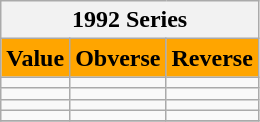<table class="wikitable">
<tr>
<th colspan=3>1992 Series</th>
</tr>
<tr>
<th style="background-color:orange">Value</th>
<th style="background-color:orange">Obverse</th>
<th style="background-color:orange">Reverse</th>
</tr>
<tr>
<td></td>
<td></td>
<td></td>
</tr>
<tr>
<td></td>
<td></td>
<td></td>
</tr>
<tr>
<td></td>
<td></td>
<td></td>
</tr>
<tr>
<td></td>
<td></td>
<td></td>
</tr>
<tr>
</tr>
</table>
